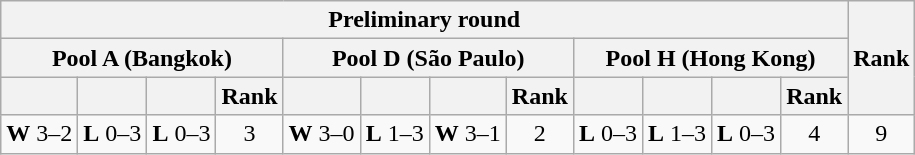<table class="wikitable" style="font-size:100%;">
<tr>
<th colspan=12>Preliminary round</th>
<th rowspan=3>Rank</th>
</tr>
<tr>
<th colspan=4>Pool A (Bangkok)</th>
<th colspan=4>Pool D (São Paulo)</th>
<th colspan=4>Pool H (Hong Kong)</th>
</tr>
<tr>
<th></th>
<th></th>
<th></th>
<th>Rank</th>
<th></th>
<th></th>
<th></th>
<th>Rank</th>
<th></th>
<th></th>
<th></th>
<th>Rank</th>
</tr>
<tr align=center>
<td><strong>W</strong> 3–2</td>
<td><strong>L</strong> 0–3</td>
<td><strong>L</strong> 0–3</td>
<td>3</td>
<td><strong>W</strong> 3–0</td>
<td><strong>L</strong> 1–3</td>
<td><strong>W</strong> 3–1</td>
<td>2</td>
<td><strong>L</strong> 0–3</td>
<td><strong>L</strong> 1–3</td>
<td><strong>L</strong> 0–3</td>
<td>4</td>
<td>9</td>
</tr>
</table>
